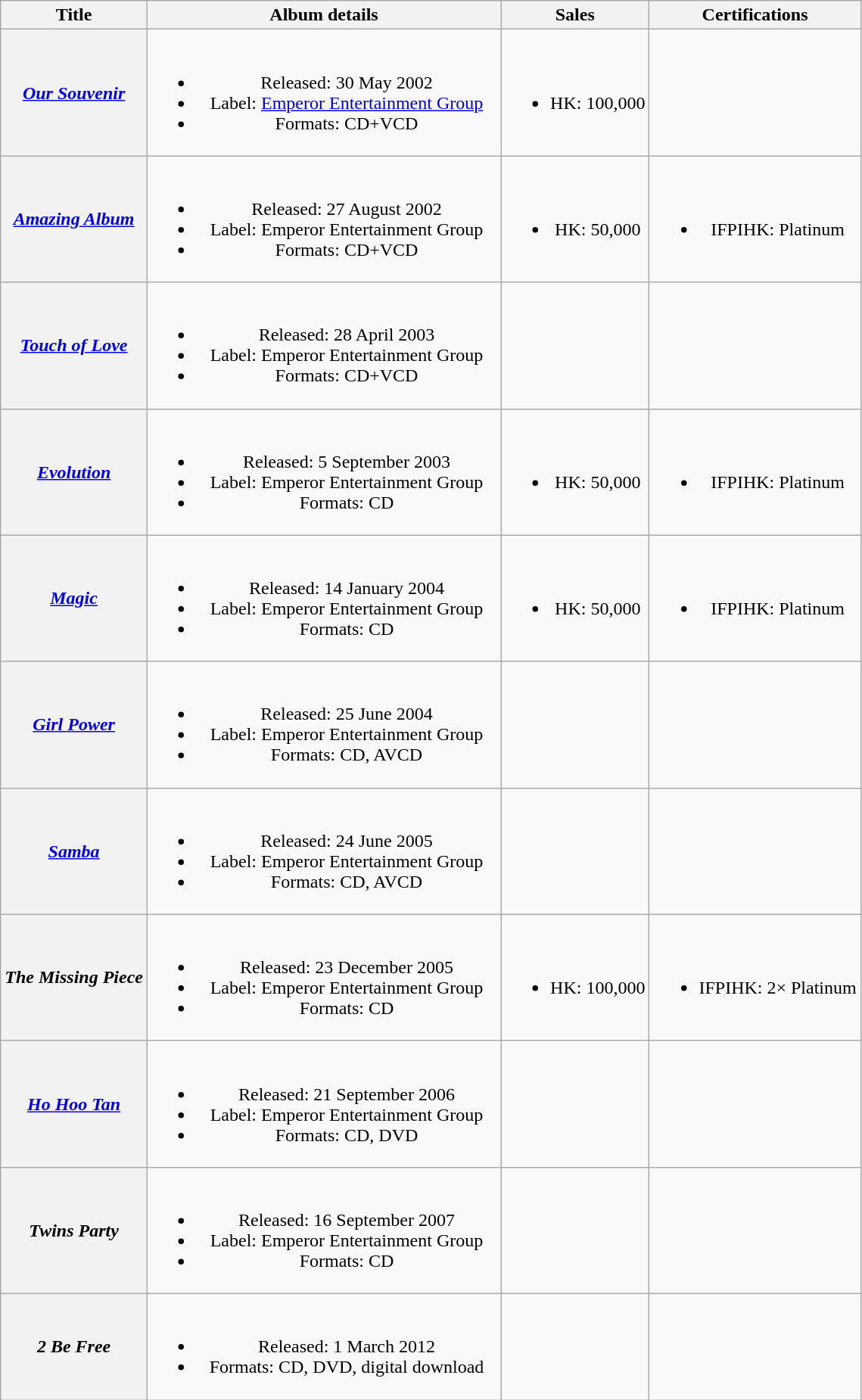<table class="wikitable plainrowheaders" style="text-align:center;">
<tr>
<th rowspan="1">Title</th>
<th rowspan="1" style="width:19em;">Album details</th>
<th rowspan="1">Sales</th>
<th rowspan="1">Certifications</th>
</tr>
<tr>
<th scope="row"><em><a href='#'>Our Souvenir</a></em></th>
<td><br><ul><li>Released: 30 May 2002</li><li>Label: <a href='#'>Emperor Entertainment Group</a></li><li>Formats: CD+VCD</li></ul></td>
<td><br><ul><li>HK: 100,000</li></ul></td>
<td></td>
</tr>
<tr>
<th scope="row"><em><a href='#'>Amazing Album</a></em></th>
<td><br><ul><li>Released: 27 August 2002</li><li>Label: Emperor Entertainment Group</li><li>Formats: CD+VCD</li></ul></td>
<td><br><ul><li>HK: 50,000</li></ul></td>
<td><br><ul><li>IFPIHK: Platinum</li></ul></td>
</tr>
<tr>
<th scope="row"><em><a href='#'>Touch of Love</a></em></th>
<td><br><ul><li>Released: 28 April 2003</li><li>Label: Emperor Entertainment Group</li><li>Formats: CD+VCD</li></ul></td>
<td></td>
<td></td>
</tr>
<tr>
<th scope="row"><em><a href='#'>Evolution</a></em></th>
<td><br><ul><li>Released: 5 September 2003</li><li>Label: Emperor Entertainment Group</li><li>Formats: CD</li></ul></td>
<td><br><ul><li>HK: 50,000</li></ul></td>
<td><br><ul><li>IFPIHK: Platinum</li></ul></td>
</tr>
<tr>
<th scope="row"><em><a href='#'>Magic</a></em></th>
<td><br><ul><li>Released: 14 January 2004</li><li>Label: Emperor Entertainment Group</li><li>Formats: CD</li></ul></td>
<td><br><ul><li>HK: 50,000</li></ul></td>
<td><br><ul><li>IFPIHK: Platinum</li></ul></td>
</tr>
<tr>
<th scope="row"><em><a href='#'>Girl Power</a></em></th>
<td><br><ul><li>Released: 25 June 2004</li><li>Label: Emperor Entertainment Group</li><li>Formats: CD, AVCD</li></ul></td>
<td></td>
<td></td>
</tr>
<tr>
<th scope="row"><em><a href='#'>Samba</a></em></th>
<td><br><ul><li>Released: 24 June 2005</li><li>Label: Emperor Entertainment Group</li><li>Formats: CD, AVCD</li></ul></td>
<td></td>
<td></td>
</tr>
<tr>
<th scope="row"><em>The Missing Piece</em></th>
<td><br><ul><li>Released: 23 December 2005</li><li>Label: Emperor Entertainment Group</li><li>Formats: CD</li></ul></td>
<td><br><ul><li>HK: 100,000</li></ul></td>
<td><br><ul><li>IFPIHK: 2× Platinum</li></ul></td>
</tr>
<tr>
<th scope="row"><em><a href='#'>Ho Hoo Tan</a></em></th>
<td><br><ul><li>Released: 21 September 2006</li><li>Label: Emperor Entertainment Group</li><li>Formats: CD, DVD</li></ul></td>
<td></td>
<td></td>
</tr>
<tr>
<th scope="row"><em>Twins Party</em></th>
<td><br><ul><li>Released: 16 September 2007</li><li>Label: Emperor Entertainment Group</li><li>Formats: CD</li></ul></td>
<td></td>
<td></td>
</tr>
<tr>
<th scope="row"><em>2 Be Free</em></th>
<td><br><ul><li>Released: 1 March 2012</li><li>Formats: CD, DVD, digital download</li></ul></td>
<td></td>
<td></td>
</tr>
</table>
